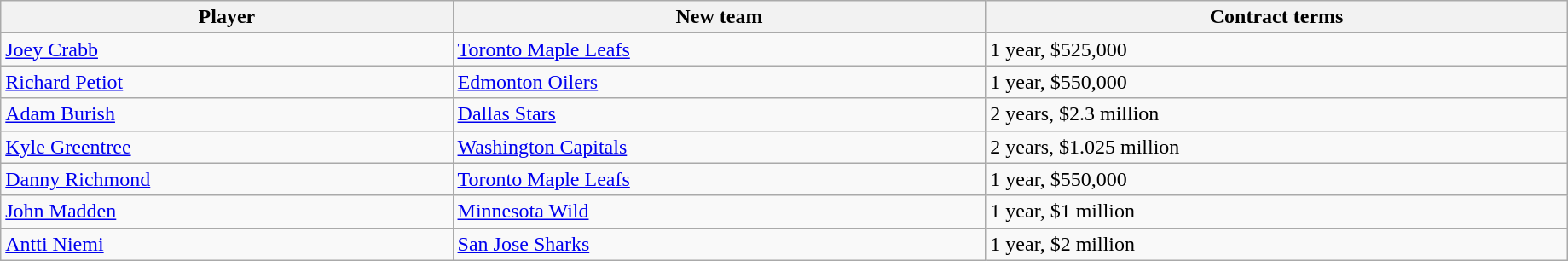<table class="wikitable" width=97%>
<tr>
<th>Player</th>
<th>New team</th>
<th>Contract terms</th>
</tr>
<tr>
<td><a href='#'>Joey Crabb</a></td>
<td><a href='#'>Toronto Maple Leafs</a></td>
<td>1 year, $525,000</td>
</tr>
<tr>
<td><a href='#'>Richard Petiot</a></td>
<td><a href='#'>Edmonton Oilers</a></td>
<td>1 year, $550,000</td>
</tr>
<tr>
<td><a href='#'>Adam Burish</a></td>
<td><a href='#'>Dallas Stars</a></td>
<td>2 years, $2.3 million</td>
</tr>
<tr>
<td><a href='#'>Kyle Greentree</a></td>
<td><a href='#'>Washington Capitals</a></td>
<td>2 years, $1.025 million</td>
</tr>
<tr>
<td><a href='#'>Danny Richmond</a></td>
<td><a href='#'>Toronto Maple Leafs</a></td>
<td>1 year, $550,000</td>
</tr>
<tr>
<td><a href='#'>John Madden</a></td>
<td><a href='#'>Minnesota Wild</a></td>
<td>1 year, $1 million</td>
</tr>
<tr>
<td><a href='#'>Antti Niemi</a></td>
<td><a href='#'>San Jose Sharks</a></td>
<td>1 year, $2 million</td>
</tr>
</table>
